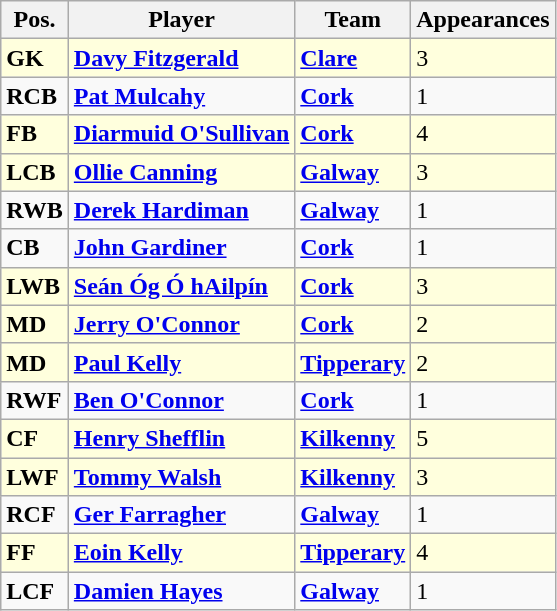<table class="wikitable">
<tr>
<th>Pos.</th>
<th>Player</th>
<th>Team</th>
<th>Appearances</th>
</tr>
<tr bgcolor=#FFFFDD>
<td><strong>GK</strong></td>
<td> <strong><a href='#'>Davy Fitzgerald</a></strong></td>
<td><strong><a href='#'>Clare</a></strong></td>
<td>3</td>
</tr>
<tr>
<td><strong>RCB</strong></td>
<td> <strong><a href='#'>Pat Mulcahy</a></strong></td>
<td><strong><a href='#'>Cork</a></strong></td>
<td>1</td>
</tr>
<tr bgcolor=#FFFFDD>
<td><strong>FB</strong></td>
<td> <strong><a href='#'>Diarmuid O'Sullivan</a></strong></td>
<td><strong><a href='#'>Cork</a></strong></td>
<td>4</td>
</tr>
<tr bgcolor=#FFFFDD>
<td><strong>LCB</strong></td>
<td> <strong><a href='#'>Ollie Canning</a></strong></td>
<td><strong><a href='#'>Galway</a></strong></td>
<td>3</td>
</tr>
<tr>
<td><strong>RWB</strong></td>
<td> <strong><a href='#'>Derek Hardiman</a></strong></td>
<td><strong><a href='#'>Galway</a></strong></td>
<td>1</td>
</tr>
<tr>
<td><strong>CB</strong></td>
<td> <strong><a href='#'>John Gardiner</a></strong></td>
<td><strong><a href='#'>Cork</a></strong></td>
<td>1</td>
</tr>
<tr bgcolor=#FFFFDD>
<td><strong>LWB</strong></td>
<td> <strong><a href='#'>Seán Óg Ó hAilpín</a></strong></td>
<td><strong><a href='#'>Cork</a></strong></td>
<td>3</td>
</tr>
<tr bgcolor=#FFFFDD>
<td><strong>MD</strong></td>
<td> <strong><a href='#'>Jerry O'Connor</a></strong></td>
<td><strong><a href='#'>Cork</a></strong></td>
<td>2</td>
</tr>
<tr bgcolor=#FFFFDD>
<td><strong>MD</strong></td>
<td> <strong><a href='#'>Paul Kelly</a></strong></td>
<td><strong><a href='#'>Tipperary</a></strong></td>
<td>2</td>
</tr>
<tr>
<td><strong>RWF</strong></td>
<td> <strong><a href='#'>Ben O'Connor</a></strong></td>
<td><strong><a href='#'>Cork</a></strong></td>
<td>1</td>
</tr>
<tr bgcolor=#FFFFDD>
<td><strong>CF</strong></td>
<td> <strong><a href='#'>Henry Shefflin</a></strong></td>
<td><strong><a href='#'>Kilkenny</a></strong></td>
<td>5</td>
</tr>
<tr bgcolor=#FFFFDD>
<td><strong>LWF</strong></td>
<td> <strong><a href='#'>Tommy Walsh</a></strong></td>
<td><strong><a href='#'>Kilkenny</a></strong></td>
<td>3</td>
</tr>
<tr>
<td><strong>RCF</strong></td>
<td> <strong><a href='#'>Ger Farragher</a></strong></td>
<td><strong><a href='#'>Galway</a></strong></td>
<td>1</td>
</tr>
<tr bgcolor=#FFFFDD>
<td><strong>FF</strong></td>
<td> <strong><a href='#'>Eoin Kelly</a></strong></td>
<td><strong><a href='#'>Tipperary</a></strong></td>
<td>4</td>
</tr>
<tr>
<td><strong>LCF</strong></td>
<td> <strong><a href='#'>Damien Hayes</a></strong></td>
<td><strong><a href='#'>Galway</a></strong></td>
<td>1</td>
</tr>
</table>
